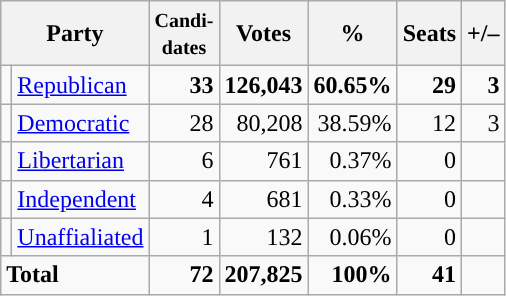<table class="wikitable" style="font-size:100%; text-align:right;">
<tr>
<th colspan=2>Party</th>
<th><small>Candi-<br>dates</small></th>
<th>Votes</th>
<th>%</th>
<th>Seats</th>
<th>+/–</th>
</tr>
<tr>
<td style="background:"></td>
<td align=left><a href='#'>Republican</a></td>
<td><strong>33</strong></td>
<td><strong>126,043</strong></td>
<td><strong>60.65%</strong></td>
<td><strong>29</strong></td>
<td><strong>3</strong></td>
</tr>
<tr>
<td style="background:"></td>
<td align=left><a href='#'>Democratic</a></td>
<td>28</td>
<td>80,208</td>
<td>38.59%</td>
<td>12</td>
<td>3</td>
</tr>
<tr>
<td style="background:"></td>
<td align=left><a href='#'>Libertarian</a></td>
<td>6</td>
<td>761</td>
<td>0.37%</td>
<td>0</td>
<td></td>
</tr>
<tr>
<td style="background:"></td>
<td align=left><a href='#'>Independent</a></td>
<td>4</td>
<td>681</td>
<td>0.33%</td>
<td>0</td>
<td></td>
</tr>
<tr>
<td style="background:"></td>
<td align=left><a href='#'>Unaffialiated</a></td>
<td>1</td>
<td>132</td>
<td>0.06%</td>
<td>0</td>
<td></td>
</tr>
<tr style="font-weight:bold">
<td colspan=2 align=left>Total</td>
<td>72</td>
<td>207,825</td>
<td>100%</td>
<td>41</td>
<td></td>
</tr>
</table>
